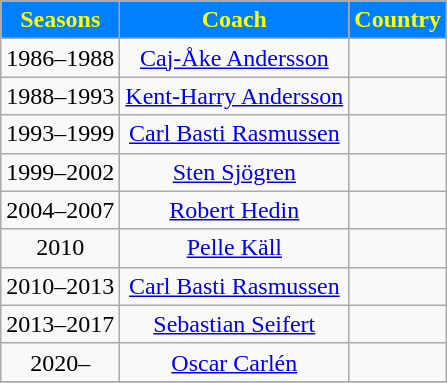<table class="wikitable" style="text-align: center">
<tr>
<th style="color:#FFFF00; background:#0080FF">Seasons</th>
<th style="color:#FFFF00; background:#0080FF">Coach</th>
<th style="color:#FFFF00; background:#0080FF">Country</th>
</tr>
<tr>
<td style="text-align: center">1986–1988</td>
<td style="text-align: center"><a href='#'>Caj-Åke Andersson</a></td>
<td style="text-align: center"></td>
</tr>
<tr>
<td style="text-align: center">1988–1993</td>
<td style="text-align: center"><a href='#'>Kent-Harry Andersson</a></td>
<td style="text-align: center"></td>
</tr>
<tr>
<td style="text-align: center">1993–1999</td>
<td style="text-align: center"><a href='#'>Carl Basti Rasmussen</a></td>
<td style="text-align: center"></td>
</tr>
<tr>
<td style="text-align: center">1999–2002</td>
<td style="text-align: center"><a href='#'>Sten Sjögren</a></td>
<td style="text-align: center"></td>
</tr>
<tr>
<td style="text-align: center">2004–2007</td>
<td style="text-align: center"><a href='#'>Robert Hedin</a></td>
<td style="text-align: center"></td>
</tr>
<tr>
<td style="text-align: center">2010</td>
<td style="text-align: center"><a href='#'>Pelle Käll</a></td>
<td style="text-align: center"></td>
</tr>
<tr>
<td style="text-align: center">2010–2013</td>
<td style="text-align: center"><a href='#'>Carl Basti Rasmussen</a></td>
<td style="text-align: center"></td>
</tr>
<tr>
<td style="text-align: center">2013–2017</td>
<td style="text-align: center"><a href='#'>Sebastian Seifert</a></td>
<td style="text-align: center"></td>
</tr>
<tr>
<td style="text-align: center">2020–</td>
<td style="text-align: center"><a href='#'>Oscar Carlén</a></td>
<td style="text-align: center"></td>
</tr>
<tr>
</tr>
</table>
